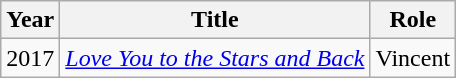<table class="wikitable">
<tr>
<th>Year</th>
<th>Title</th>
<th>Role</th>
</tr>
<tr>
<td>2017</td>
<td><em><a href='#'>Love You to the Stars and Back</a></em></td>
<td>Vincent</td>
</tr>
</table>
